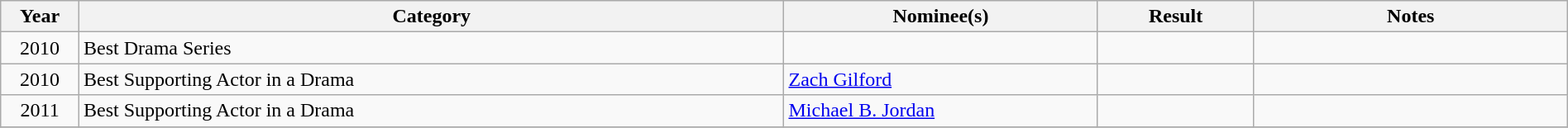<table class="wikitable" width="100%" cellpadding="5">
<tr>
<th width="5%">Year</th>
<th width="45%">Category</th>
<th width="20%">Nominee(s)</th>
<th width="10%">Result</th>
<th width="20%">Notes</th>
</tr>
<tr>
<td style="text-align:center;">2010</td>
<td>Best Drama Series</td>
<td></td>
<td></td>
<td></td>
</tr>
<tr>
<td style="text-align:center;">2010</td>
<td>Best Supporting Actor in a Drama</td>
<td><a href='#'>Zach Gilford</a></td>
<td></td>
<td></td>
</tr>
<tr>
<td style="text-align:center;">2011</td>
<td>Best Supporting Actor in a Drama</td>
<td><a href='#'>Michael B. Jordan</a></td>
<td></td>
<td></td>
</tr>
<tr>
</tr>
</table>
